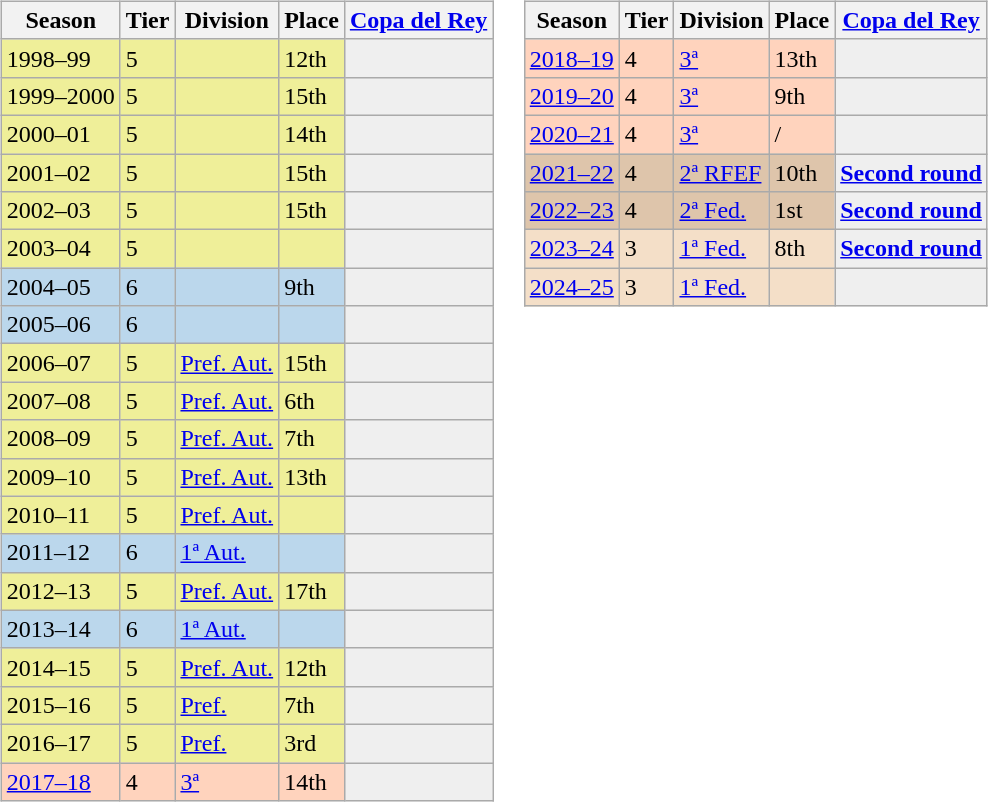<table>
<tr>
<td valign="top" width=0%><br><table class="wikitable">
<tr style="background:#f0f6fa;">
<th>Season</th>
<th>Tier</th>
<th>Division</th>
<th>Place</th>
<th><a href='#'>Copa del Rey</a></th>
</tr>
<tr>
<td style="background:#EFEF99;">1998–99</td>
<td style="background:#EFEF99;">5</td>
<td style="background:#EFEF99;"></td>
<td style="background:#EFEF99;">12th</td>
<th style="background:#efefef;"></th>
</tr>
<tr>
<td style="background:#EFEF99;">1999–2000</td>
<td style="background:#EFEF99;">5</td>
<td style="background:#EFEF99;"></td>
<td style="background:#EFEF99;">15th</td>
<th style="background:#efefef;"></th>
</tr>
<tr>
<td style="background:#EFEF99;">2000–01</td>
<td style="background:#EFEF99;">5</td>
<td style="background:#EFEF99;"></td>
<td style="background:#EFEF99;">14th</td>
<th style="background:#efefef;"></th>
</tr>
<tr>
<td style="background:#EFEF99;">2001–02</td>
<td style="background:#EFEF99;">5</td>
<td style="background:#EFEF99;"></td>
<td style="background:#EFEF99;">15th</td>
<th style="background:#efefef;"></th>
</tr>
<tr>
<td style="background:#EFEF99;">2002–03</td>
<td style="background:#EFEF99;">5</td>
<td style="background:#EFEF99;"></td>
<td style="background:#EFEF99;">15th</td>
<th style="background:#efefef;"></th>
</tr>
<tr>
<td style="background:#EFEF99;">2003–04</td>
<td style="background:#EFEF99;">5</td>
<td style="background:#EFEF99;"></td>
<td style="background:#EFEF99;"></td>
<th style="background:#efefef;"></th>
</tr>
<tr>
<td style="background:#BBD7EC;">2004–05</td>
<td style="background:#BBD7EC;">6</td>
<td style="background:#BBD7EC;"></td>
<td style="background:#BBD7EC;">9th</td>
<th style="background:#efefef;"></th>
</tr>
<tr>
<td style="background:#BBD7EC;">2005–06</td>
<td style="background:#BBD7EC;">6</td>
<td style="background:#BBD7EC;"></td>
<td style="background:#BBD7EC;"></td>
<th style="background:#efefef;"></th>
</tr>
<tr>
<td style="background:#EFEF99;">2006–07</td>
<td style="background:#EFEF99;">5</td>
<td style="background:#EFEF99;"><a href='#'>Pref. Aut.</a></td>
<td style="background:#EFEF99;">15th</td>
<th style="background:#efefef;"></th>
</tr>
<tr>
<td style="background:#EFEF99;">2007–08</td>
<td style="background:#EFEF99;">5</td>
<td style="background:#EFEF99;"><a href='#'>Pref. Aut.</a></td>
<td style="background:#EFEF99;">6th</td>
<th style="background:#efefef;"></th>
</tr>
<tr>
<td style="background:#EFEF99;">2008–09</td>
<td style="background:#EFEF99;">5</td>
<td style="background:#EFEF99;"><a href='#'>Pref. Aut.</a></td>
<td style="background:#EFEF99;">7th</td>
<th style="background:#efefef;"></th>
</tr>
<tr>
<td style="background:#EFEF99;">2009–10</td>
<td style="background:#EFEF99;">5</td>
<td style="background:#EFEF99;"><a href='#'>Pref. Aut.</a></td>
<td style="background:#EFEF99;">13th</td>
<th style="background:#efefef;"></th>
</tr>
<tr>
<td style="background:#EFEF99;">2010–11</td>
<td style="background:#EFEF99;">5</td>
<td style="background:#EFEF99;"><a href='#'>Pref. Aut.</a></td>
<td style="background:#EFEF99;"></td>
<th style="background:#efefef;"></th>
</tr>
<tr>
<td style="background:#BBD7EC;">2011–12</td>
<td style="background:#BBD7EC;">6</td>
<td style="background:#BBD7EC;"><a href='#'>1ª Aut.</a></td>
<td style="background:#BBD7EC;"></td>
<th style="background:#efefef;"></th>
</tr>
<tr>
<td style="background:#EFEF99;">2012–13</td>
<td style="background:#EFEF99;">5</td>
<td style="background:#EFEF99;"><a href='#'>Pref. Aut.</a></td>
<td style="background:#EFEF99;">17th</td>
<th style="background:#efefef;"></th>
</tr>
<tr>
<td style="background:#BBD7EC;">2013–14</td>
<td style="background:#BBD7EC;">6</td>
<td style="background:#BBD7EC;"><a href='#'>1ª Aut.</a></td>
<td style="background:#BBD7EC;"></td>
<th style="background:#efefef;"></th>
</tr>
<tr>
<td style="background:#EFEF99;">2014–15</td>
<td style="background:#EFEF99;">5</td>
<td style="background:#EFEF99;"><a href='#'>Pref. Aut.</a></td>
<td style="background:#EFEF99;">12th</td>
<th style="background:#efefef;"></th>
</tr>
<tr>
<td style="background:#EFEF99;">2015–16</td>
<td style="background:#EFEF99;">5</td>
<td style="background:#EFEF99;"><a href='#'>Pref.</a></td>
<td style="background:#EFEF99;">7th</td>
<th style="background:#efefef;"></th>
</tr>
<tr>
<td style="background:#EFEF99;">2016–17</td>
<td style="background:#EFEF99;">5</td>
<td style="background:#EFEF99;"><a href='#'>Pref.</a></td>
<td style="background:#EFEF99;">3rd</td>
<th style="background:#efefef;"></th>
</tr>
<tr>
<td style="background:#FFD3BD;"><a href='#'>2017–18</a></td>
<td style="background:#FFD3BD;">4</td>
<td style="background:#FFD3BD;"><a href='#'>3ª</a></td>
<td style="background:#FFD3BD;">14th</td>
<th style="background:#efefef;"></th>
</tr>
</table>
</td>
<td valign="top" width=0%><br><table class="wikitable">
<tr style="background:#f0f6fa;">
<th>Season</th>
<th>Tier</th>
<th>Division</th>
<th>Place</th>
<th><a href='#'>Copa del Rey</a></th>
</tr>
<tr>
<td style="background:#FFD3BD;"><a href='#'>2018–19</a></td>
<td style="background:#FFD3BD;">4</td>
<td style="background:#FFD3BD;"><a href='#'>3ª</a></td>
<td style="background:#FFD3BD;">13th</td>
<th style="background:#efefef;"></th>
</tr>
<tr>
<td style="background:#FFD3BD;"><a href='#'>2019–20</a></td>
<td style="background:#FFD3BD;">4</td>
<td style="background:#FFD3BD;"><a href='#'>3ª</a></td>
<td style="background:#FFD3BD;">9th</td>
<th style="background:#efefef;"></th>
</tr>
<tr>
<td style="background:#FFD3BD;"><a href='#'>2020–21</a></td>
<td style="background:#FFD3BD;">4</td>
<td style="background:#FFD3BD;"><a href='#'>3ª</a></td>
<td style="background:#FFD3BD;"> / </td>
<th style="background:#efefef;"></th>
</tr>
<tr>
<td style="background:#DEC5AB;"><a href='#'>2021–22</a></td>
<td style="background:#DEC5AB;">4</td>
<td style="background:#DEC5AB;"><a href='#'>2ª RFEF</a></td>
<td style="background:#DEC5AB;">10th</td>
<th style="background:#efefef;"><a href='#'>Second round</a></th>
</tr>
<tr>
<td style="background:#DEC5AB;"><a href='#'>2022–23</a></td>
<td style="background:#DEC5AB;">4</td>
<td style="background:#DEC5AB;"><a href='#'>2ª Fed.</a></td>
<td style="background:#DEC5AB;">1st</td>
<th style="background:#efefef;"><a href='#'>Second round</a></th>
</tr>
<tr>
<td style="background:#F4DFC8;"><a href='#'>2023–24</a></td>
<td style="background:#F4DFC8;">3</td>
<td style="background:#F4DFC8;"><a href='#'>1ª Fed.</a></td>
<td style="background:#F4DFC8;">8th</td>
<th style="background:#efefef;"><a href='#'>Second round</a></th>
</tr>
<tr>
<td style="background:#F4DFC8;"><a href='#'>2024–25</a></td>
<td style="background:#F4DFC8;">3</td>
<td style="background:#F4DFC8;"><a href='#'>1ª Fed.</a></td>
<td style="background:#F4DFC8;"></td>
<th style="background:#efefef;"></th>
</tr>
</table>
</td>
</tr>
</table>
